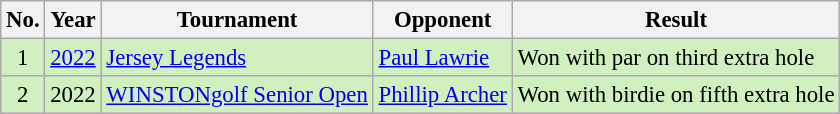<table class="wikitable" style="font-size:95%;">
<tr>
<th>No.</th>
<th>Year</th>
<th>Tournament</th>
<th>Opponent</th>
<th>Result</th>
</tr>
<tr style="background:#D0F0C0;">
<td align=center>1</td>
<td><a href='#'>2022</a></td>
<td><a href='#'>Jersey Legends</a></td>
<td> <a href='#'>Paul Lawrie</a></td>
<td>Won with par on third extra hole</td>
</tr>
<tr style="background:#D0F0C0;">
<td align=center>2</td>
<td>2022</td>
<td><a href='#'>WINSTONgolf Senior Open</a></td>
<td> <a href='#'>Phillip Archer</a></td>
<td>Won with birdie on fifth extra hole</td>
</tr>
</table>
